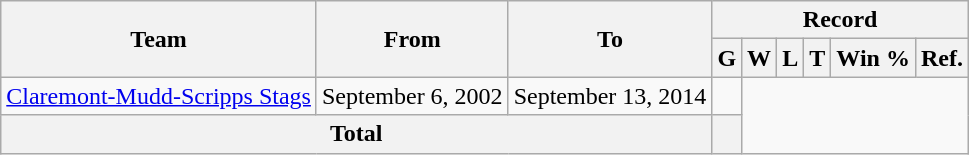<table class="wikitable" style="text-align: center">
<tr>
<th rowspan=2>Team</th>
<th rowspan=2>From</th>
<th rowspan=2>To</th>
<th colspan=6>Record</th>
</tr>
<tr>
<th>G</th>
<th>W</th>
<th>L</th>
<th>T</th>
<th>Win %</th>
<th>Ref.</th>
</tr>
<tr>
<td><a href='#'>Claremont-Mudd-Scripps Stags</a></td>
<td>September 6, 2002</td>
<td>September 13, 2014<br></td>
<td></td>
</tr>
<tr>
<th colspan=3>Total<br></th>
<th></th>
</tr>
</table>
